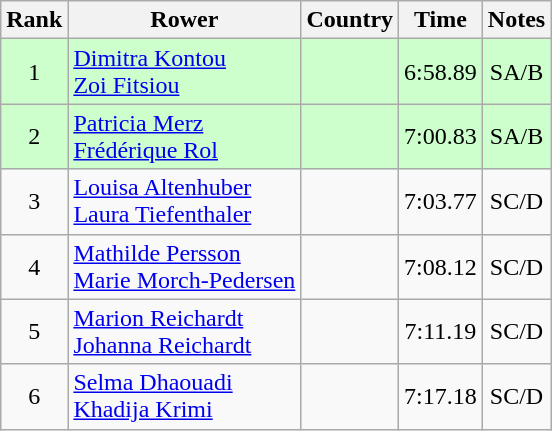<table class="wikitable" style="text-align:center">
<tr>
<th>Rank</th>
<th>Rower</th>
<th>Country</th>
<th>Time</th>
<th>Notes</th>
</tr>
<tr bgcolor=ccffcc>
<td>1</td>
<td align="left"><a href='#'>Dimitra Kontou</a><br><a href='#'>Zoi Fitsiou</a></td>
<td align="left"></td>
<td>6:58.89</td>
<td>SA/B</td>
</tr>
<tr bgcolor=ccffcc>
<td>2</td>
<td align="left"><a href='#'>Patricia Merz</a><br><a href='#'>Frédérique Rol</a></td>
<td align="left"></td>
<td>7:00.83</td>
<td>SA/B</td>
</tr>
<tr>
<td>3</td>
<td align="left"><a href='#'>Louisa Altenhuber</a><br><a href='#'>Laura Tiefenthaler</a></td>
<td align="left"></td>
<td>7:03.77</td>
<td>SC/D</td>
</tr>
<tr>
<td>4</td>
<td align="left"><a href='#'>Mathilde Persson</a><br><a href='#'>Marie Morch-Pedersen</a></td>
<td align="left"></td>
<td>7:08.12</td>
<td>SC/D</td>
</tr>
<tr>
<td>5</td>
<td align="left"><a href='#'>Marion Reichardt</a><br><a href='#'>Johanna Reichardt</a></td>
<td align="left"></td>
<td>7:11.19</td>
<td>SC/D</td>
</tr>
<tr>
<td>6</td>
<td align="left"><a href='#'>Selma Dhaouadi</a><br><a href='#'>Khadija Krimi</a></td>
<td align="left"></td>
<td>7:17.18</td>
<td>SC/D</td>
</tr>
</table>
